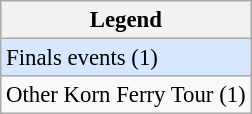<table class="wikitable" style="font-size:95%;">
<tr>
<th>Legend</th>
</tr>
<tr style="background:#D6E8FF;">
<td>Finals events (1)</td>
</tr>
<tr>
<td>Other Korn Ferry Tour (1)</td>
</tr>
</table>
